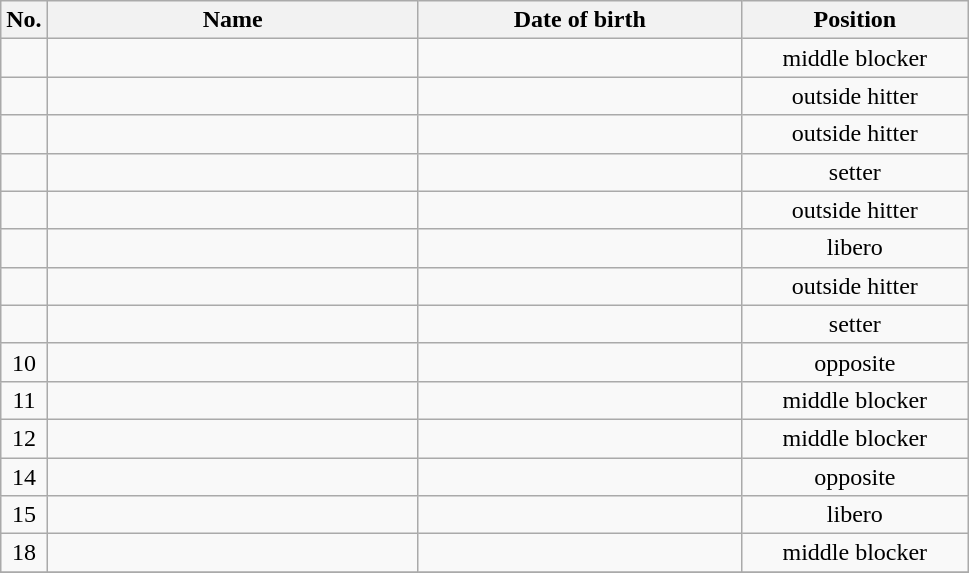<table class="wikitable sortable" style="font-size:100%; text-align:center;">
<tr>
<th>No.</th>
<th style="width:15em">Name</th>
<th style="width:13em">Date of birth</th>
<th style="width:9em">Position</th>
</tr>
<tr>
<td></td>
<td align=left> </td>
<td align=right></td>
<td>middle blocker</td>
</tr>
<tr>
<td></td>
<td align=left> </td>
<td align=right></td>
<td>outside hitter</td>
</tr>
<tr>
<td></td>
<td align=left>  </td>
<td align=right></td>
<td>outside hitter</td>
</tr>
<tr>
<td></td>
<td align=left> </td>
<td align=right></td>
<td>setter</td>
</tr>
<tr>
<td></td>
<td align=left> </td>
<td align=right></td>
<td>outside hitter</td>
</tr>
<tr>
<td></td>
<td align=left> </td>
<td align=right></td>
<td>libero</td>
</tr>
<tr>
<td></td>
<td align=left> </td>
<td align=right></td>
<td>outside hitter</td>
</tr>
<tr>
<td></td>
<td align=left> </td>
<td align=right></td>
<td>setter</td>
</tr>
<tr>
<td>10</td>
<td align=left> </td>
<td align=right></td>
<td>opposite</td>
</tr>
<tr>
<td>11</td>
<td align=left> </td>
<td align=right></td>
<td>middle blocker</td>
</tr>
<tr>
<td>12</td>
<td align=left> </td>
<td align=right></td>
<td>middle blocker</td>
</tr>
<tr>
<td>14</td>
<td align=left> </td>
<td align=right></td>
<td>opposite</td>
</tr>
<tr>
<td>15</td>
<td align=left> </td>
<td align=right></td>
<td>libero</td>
</tr>
<tr>
<td>18</td>
<td align=left> </td>
<td align=right></td>
<td>middle blocker</td>
</tr>
<tr>
</tr>
</table>
